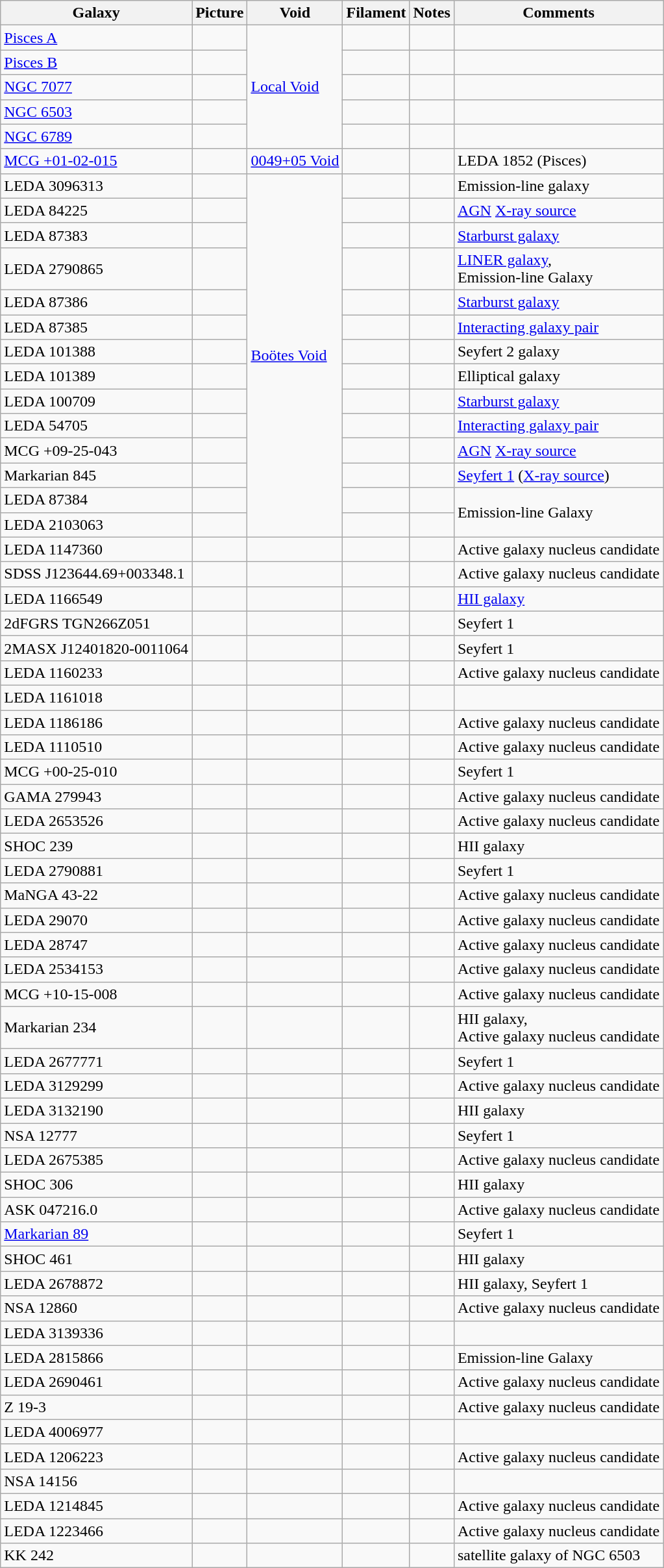<table class="wikitable sortable">
<tr>
<th>Galaxy</th>
<th>Picture</th>
<th>Void</th>
<th>Filament</th>
<th>Notes</th>
<th>Comments</th>
</tr>
<tr>
<td><a href='#'>Pisces A</a></td>
<td></td>
<td rowspan="5"><a href='#'>Local Void</a></td>
<td></td>
<td></td>
<td></td>
</tr>
<tr>
<td><a href='#'>Pisces B</a></td>
<td></td>
<td></td>
<td></td>
<td></td>
</tr>
<tr>
<td><a href='#'>NGC 7077</a></td>
<td></td>
<td></td>
<td></td>
<td></td>
</tr>
<tr>
<td><a href='#'>NGC 6503</a></td>
<td></td>
<td></td>
<td></td>
<td></td>
</tr>
<tr>
<td><a href='#'>NGC 6789</a></td>
<td></td>
<td></td>
<td></td>
<td></td>
</tr>
<tr>
<td><a href='#'>MCG +01-02-015</a></td>
<td></td>
<td><a href='#'>0049+05 Void</a></td>
<td></td>
<td></td>
<td>LEDA 1852 (Pisces)</td>
</tr>
<tr>
<td>LEDA 3096313</td>
<td></td>
<td rowspan="14"><a href='#'>Boötes Void</a></td>
<td></td>
<td></td>
<td>Emission-line galaxy</td>
</tr>
<tr>
<td>LEDA 84225</td>
<td></td>
<td></td>
<td></td>
<td><a href='#'>AGN</a> <a href='#'>X-ray source</a></td>
</tr>
<tr>
<td>LEDA 87383</td>
<td></td>
<td></td>
<td></td>
<td><a href='#'>Starburst galaxy</a></td>
</tr>
<tr>
<td>LEDA 2790865</td>
<td></td>
<td></td>
<td></td>
<td><a href='#'>LINER galaxy</a>,<br>Emission-line Galaxy</td>
</tr>
<tr>
<td>LEDA 87386</td>
<td></td>
<td></td>
<td></td>
<td><a href='#'>Starburst galaxy</a></td>
</tr>
<tr>
<td>LEDA 87385</td>
<td></td>
<td></td>
<td></td>
<td><a href='#'>Interacting galaxy pair</a></td>
</tr>
<tr>
<td>LEDA 101388</td>
<td></td>
<td></td>
<td></td>
<td>Seyfert 2 galaxy</td>
</tr>
<tr>
<td>LEDA 101389</td>
<td></td>
<td></td>
<td></td>
<td>Elliptical galaxy</td>
</tr>
<tr>
<td>LEDA 100709</td>
<td></td>
<td></td>
<td></td>
<td><a href='#'>Starburst galaxy</a></td>
</tr>
<tr>
<td>LEDA 54705</td>
<td></td>
<td></td>
<td></td>
<td><a href='#'>Interacting galaxy pair</a></td>
</tr>
<tr>
<td>MCG +09-25-043</td>
<td></td>
<td></td>
<td></td>
<td><a href='#'>AGN</a> <a href='#'>X-ray source</a></td>
</tr>
<tr>
<td>Markarian 845</td>
<td></td>
<td></td>
<td></td>
<td><a href='#'>Seyfert 1</a> (<a href='#'>X-ray source</a>)</td>
</tr>
<tr>
<td>LEDA 87384</td>
<td></td>
<td></td>
<td></td>
<td rowspan="2">Emission-line Galaxy</td>
</tr>
<tr>
<td>LEDA 2103063</td>
<td></td>
<td></td>
<td></td>
</tr>
<tr>
<td>LEDA 1147360</td>
<td></td>
<td></td>
<td></td>
<td></td>
<td>Active galaxy nucleus candidate</td>
</tr>
<tr>
<td>SDSS J123644.69+003348.1</td>
<td></td>
<td></td>
<td></td>
<td></td>
<td>Active galaxy nucleus candidate</td>
</tr>
<tr>
<td>LEDA 1166549</td>
<td></td>
<td></td>
<td></td>
<td></td>
<td><a href='#'>HII galaxy</a></td>
</tr>
<tr>
<td>2dFGRS TGN266Z051</td>
<td></td>
<td></td>
<td></td>
<td></td>
<td>Seyfert 1</td>
</tr>
<tr>
<td>2MASX J12401820-0011064</td>
<td></td>
<td></td>
<td></td>
<td></td>
<td>Seyfert 1</td>
</tr>
<tr>
<td>LEDA 1160233</td>
<td></td>
<td></td>
<td></td>
<td></td>
<td>Active galaxy nucleus candidate</td>
</tr>
<tr>
<td>LEDA 1161018</td>
<td></td>
<td></td>
<td></td>
<td></td>
<td></td>
</tr>
<tr>
<td>LEDA 1186186</td>
<td></td>
<td></td>
<td></td>
<td></td>
<td>Active galaxy nucleus candidate</td>
</tr>
<tr>
<td>LEDA 1110510</td>
<td></td>
<td></td>
<td></td>
<td></td>
<td>Active galaxy nucleus candidate</td>
</tr>
<tr>
<td>MCG +00-25-010</td>
<td></td>
<td></td>
<td></td>
<td></td>
<td>Seyfert 1</td>
</tr>
<tr>
<td>GAMA 279943</td>
<td></td>
<td></td>
<td></td>
<td></td>
<td>Active galaxy nucleus candidate</td>
</tr>
<tr>
<td>LEDA 2653526</td>
<td></td>
<td></td>
<td></td>
<td></td>
<td>Active galaxy nucleus candidate</td>
</tr>
<tr>
<td>SHOC 239</td>
<td></td>
<td></td>
<td></td>
<td></td>
<td>HII galaxy</td>
</tr>
<tr>
<td>LEDA 2790881</td>
<td></td>
<td></td>
<td></td>
<td></td>
<td>Seyfert 1</td>
</tr>
<tr>
<td>MaNGA 43-22</td>
<td></td>
<td></td>
<td></td>
<td></td>
<td>Active galaxy nucleus candidate</td>
</tr>
<tr>
<td>LEDA 29070</td>
<td></td>
<td></td>
<td></td>
<td></td>
<td>Active galaxy nucleus candidate</td>
</tr>
<tr>
<td>LEDA 28747</td>
<td></td>
<td></td>
<td></td>
<td></td>
<td>Active galaxy nucleus candidate</td>
</tr>
<tr>
<td>LEDA 2534153</td>
<td></td>
<td></td>
<td></td>
<td></td>
<td>Active galaxy nucleus candidate</td>
</tr>
<tr>
<td>MCG +10-15-008</td>
<td></td>
<td></td>
<td></td>
<td></td>
<td>Active galaxy nucleus candidate</td>
</tr>
<tr>
<td>Markarian 234</td>
<td></td>
<td></td>
<td></td>
<td></td>
<td>HII galaxy,<br>Active galaxy nucleus candidate</td>
</tr>
<tr>
<td>LEDA 2677771</td>
<td></td>
<td></td>
<td></td>
<td></td>
<td>Seyfert 1</td>
</tr>
<tr>
<td>LEDA 3129299</td>
<td></td>
<td></td>
<td></td>
<td></td>
<td>Active galaxy nucleus candidate</td>
</tr>
<tr>
<td>LEDA 3132190</td>
<td></td>
<td></td>
<td></td>
<td></td>
<td>HII galaxy</td>
</tr>
<tr>
<td>NSA 12777</td>
<td></td>
<td></td>
<td></td>
<td></td>
<td>Seyfert 1</td>
</tr>
<tr>
<td>LEDA 2675385</td>
<td></td>
<td></td>
<td></td>
<td></td>
<td>Active galaxy nucleus candidate</td>
</tr>
<tr>
<td>SHOC 306</td>
<td></td>
<td></td>
<td></td>
<td></td>
<td>HII galaxy</td>
</tr>
<tr>
<td>ASK 047216.0</td>
<td></td>
<td></td>
<td></td>
<td></td>
<td>Active galaxy nucleus candidate</td>
</tr>
<tr>
<td><a href='#'>Markarian 89</a></td>
<td></td>
<td></td>
<td></td>
<td></td>
<td>Seyfert 1</td>
</tr>
<tr>
<td>SHOC 461</td>
<td></td>
<td></td>
<td></td>
<td></td>
<td>HII galaxy</td>
</tr>
<tr>
<td>LEDA 2678872</td>
<td></td>
<td></td>
<td></td>
<td></td>
<td>HII galaxy, Seyfert 1</td>
</tr>
<tr>
<td>NSA 12860</td>
<td></td>
<td></td>
<td></td>
<td></td>
<td>Active galaxy nucleus candidate</td>
</tr>
<tr>
<td>LEDA 3139336</td>
<td></td>
<td></td>
<td></td>
<td></td>
<td></td>
</tr>
<tr>
<td>LEDA 2815866</td>
<td></td>
<td></td>
<td></td>
<td></td>
<td>Emission-line Galaxy</td>
</tr>
<tr>
<td>LEDA 2690461</td>
<td></td>
<td></td>
<td></td>
<td></td>
<td>Active galaxy nucleus candidate</td>
</tr>
<tr>
<td>Z 19-3</td>
<td></td>
<td></td>
<td></td>
<td></td>
<td>Active galaxy nucleus candidate</td>
</tr>
<tr>
<td>LEDA 4006977</td>
<td></td>
<td></td>
<td></td>
<td></td>
<td></td>
</tr>
<tr>
<td>LEDA 1206223</td>
<td></td>
<td></td>
<td></td>
<td></td>
<td>Active galaxy nucleus candidate</td>
</tr>
<tr>
<td>NSA 14156</td>
<td></td>
<td></td>
<td></td>
<td></td>
<td></td>
</tr>
<tr>
<td>LEDA 1214845</td>
<td></td>
<td></td>
<td></td>
<td></td>
<td>Active galaxy nucleus candidate</td>
</tr>
<tr>
<td>LEDA 1223466</td>
<td></td>
<td></td>
<td></td>
<td></td>
<td>Active galaxy nucleus candidate</td>
</tr>
<tr>
<td>KK 242</td>
<td></td>
<td></td>
<td></td>
<td></td>
<td>satellite galaxy of NGC 6503</td>
</tr>
</table>
